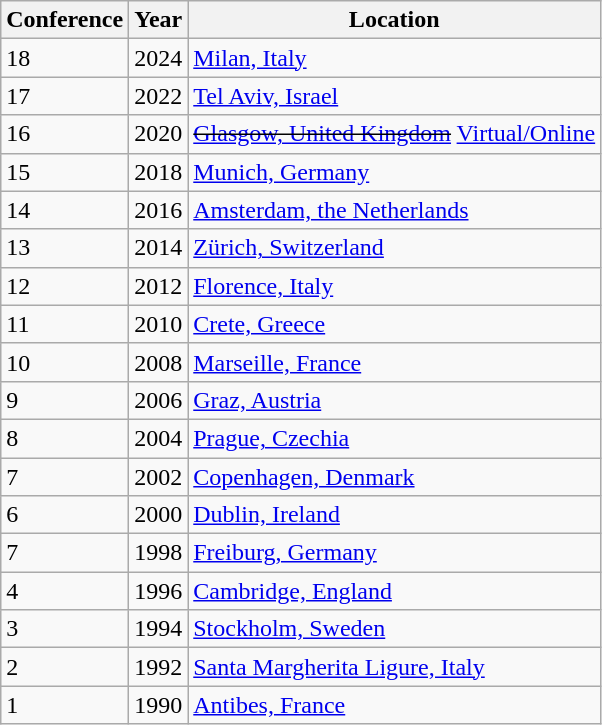<table class="wikitable sortable">
<tr>
<th>Conference</th>
<th>Year</th>
<th>Location</th>
</tr>
<tr>
<td>18</td>
<td>2024</td>
<td><a href='#'>Milan, Italy</a></td>
</tr>
<tr>
<td>17</td>
<td>2022</td>
<td><a href='#'>Tel Aviv, Israel </a></td>
</tr>
<tr>
<td>16</td>
<td>2020</td>
<td><s><a href='#'>Glasgow, United Kingdom</a></s> <a href='#'>Virtual/Online</a></td>
</tr>
<tr>
<td>15</td>
<td>2018</td>
<td><a href='#'>Munich, Germany</a></td>
</tr>
<tr>
<td>14</td>
<td>2016</td>
<td><a href='#'>Amsterdam, the Netherlands</a></td>
</tr>
<tr>
<td>13</td>
<td>2014</td>
<td><a href='#'>Zürich, Switzerland</a></td>
</tr>
<tr>
<td>12</td>
<td>2012</td>
<td><a href='#'>Florence, Italy</a></td>
</tr>
<tr>
<td>11</td>
<td>2010</td>
<td><a href='#'>Crete, Greece</a></td>
</tr>
<tr>
<td>10</td>
<td>2008</td>
<td><a href='#'>Marseille, France</a></td>
</tr>
<tr>
<td>9</td>
<td>2006</td>
<td><a href='#'>Graz, Austria</a></td>
</tr>
<tr>
<td>8</td>
<td>2004</td>
<td><a href='#'>Prague, Czechia</a></td>
</tr>
<tr>
<td>7</td>
<td>2002</td>
<td><a href='#'>Copenhagen, Denmark</a></td>
</tr>
<tr>
<td>6</td>
<td>2000</td>
<td><a href='#'>Dublin, Ireland</a></td>
</tr>
<tr>
<td>7</td>
<td>1998</td>
<td><a href='#'>Freiburg, Germany</a></td>
</tr>
<tr>
<td>4</td>
<td>1996</td>
<td><a href='#'>Cambridge, England</a></td>
</tr>
<tr>
<td>3</td>
<td>1994</td>
<td><a href='#'>Stockholm, Sweden</a></td>
</tr>
<tr>
<td>2</td>
<td>1992</td>
<td><a href='#'>Santa Margherita Ligure, Italy</a></td>
</tr>
<tr>
<td>1</td>
<td>1990</td>
<td><a href='#'>Antibes, France</a></td>
</tr>
</table>
